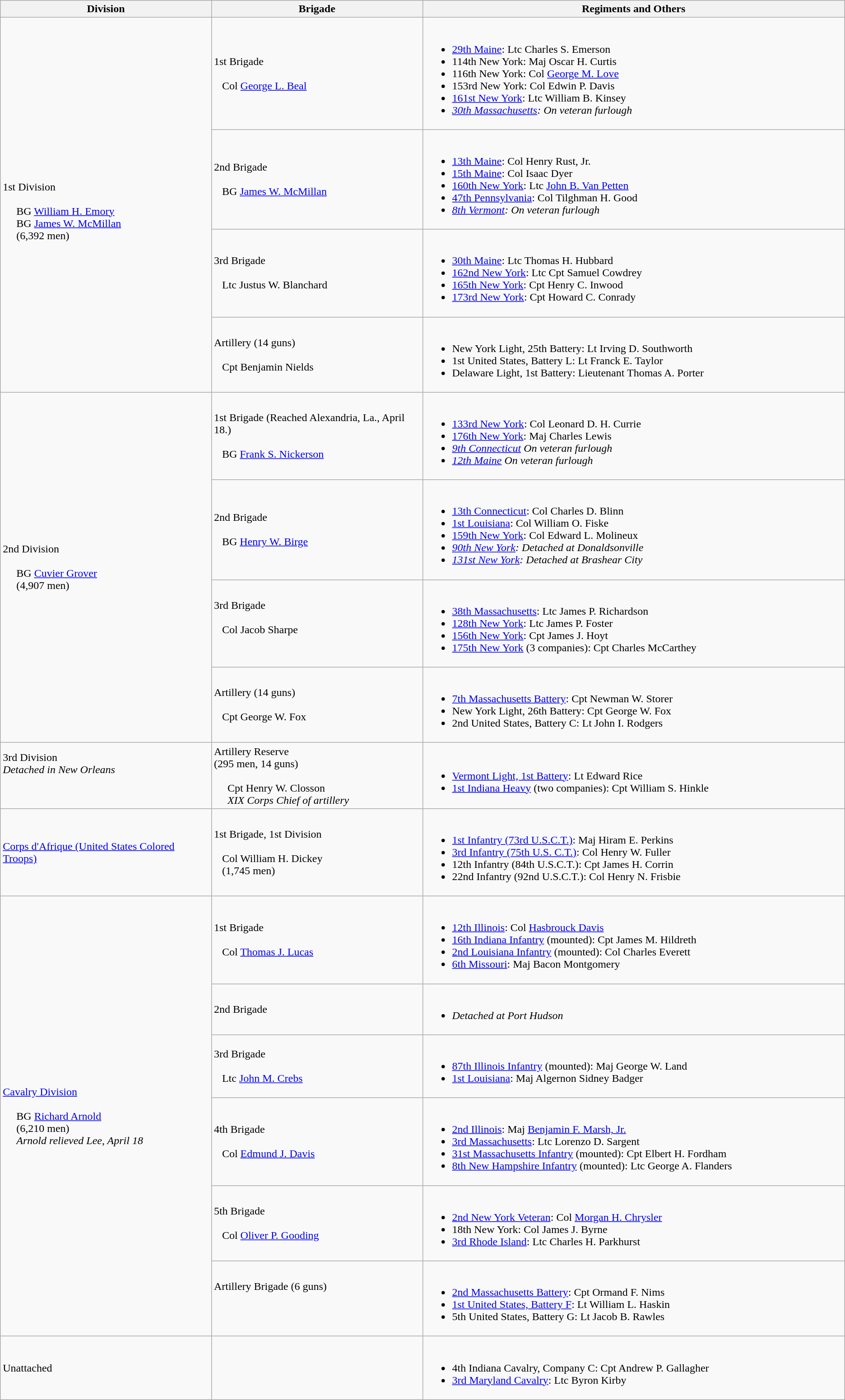<table class="wikitable">
<tr>
<th width="25%">Division</th>
<th width="25%">Brigade</th>
<th>Regiments and Others</th>
</tr>
<tr>
<td rowspan="4"><br>1st Division<br><br>    
BG <a href='#'>William H. Emory</a>
<br>    
BG <a href='#'>James W. McMillan</a>
<br>     (6,392 men)</td>
<td>1st Brigade<br><br>  
Col <a href='#'>George L. Beal</a></td>
<td><br><ul><li><a href='#'>29th Maine</a>: Ltc Charles S. Emerson</li><li>114th New York: Maj Oscar H. Curtis</li><li>116th New York: Col <a href='#'>George M. Love</a></li><li>153rd New York: Col Edwin P. Davis</li><li><a href='#'>161st New York</a>: Ltc  William B. Kinsey</li><li><em><a href='#'>30th Massachusetts</a>: On veteran furlough</em></li></ul></td>
</tr>
<tr>
<td>2nd Brigade<br><br>  
BG <a href='#'>James W. McMillan</a></td>
<td><br><ul><li><a href='#'>13th Maine</a>: Col Henry Rust, Jr.</li><li><a href='#'>15th Maine</a>: Col Isaac Dyer</li><li><a href='#'>160th New York</a>: Ltc <a href='#'>John B. Van Petten</a></li><li><a href='#'>47th Pennsylvania</a>: Col Tilghman H. Good</li><li><em><a href='#'>8th Vermont</a>: On veteran furlough</em></li></ul></td>
</tr>
<tr>
<td>3rd Brigade<br><br>  
Ltc Justus W. Blanchard</td>
<td><br><ul><li><a href='#'>30th Maine</a>: Ltc Thomas H. Hubbard</li><li><a href='#'>162nd New York</a>: Ltc Cpt Samuel Cowdrey</li><li><a href='#'>165th New York</a>: Cpt Henry C. Inwood</li><li><a href='#'>173rd New York</a>: Cpt Howard C. Conrady</li></ul></td>
</tr>
<tr>
<td>Artillery (14 guns)<br><br>  
Cpt Benjamin Nields</td>
<td><br><ul><li>New York Light, 25th Battery: Lt Irving D. Southworth</li><li>1st United States, Battery L: Lt Franck E. Taylor</li><li>Delaware Light, 1st Battery: Lieutenant Thomas A. Porter</li></ul></td>
</tr>
<tr>
<td rowspan="4">2nd Division<br><br>    
BG <a href='#'>Cuvier Grover</a>
<br>     (4,907 men)</td>
<td>1st Brigade (Reached Alexandria, La., April 18.)<br><br>  
BG <a href='#'>Frank S. Nickerson</a></td>
<td><br><ul><li><a href='#'>133rd New York</a>: Col Leonard D. H. Currie</li><li><a href='#'>176th New York</a>: Maj Charles Lewis</li><li><em><a href='#'>9th Connecticut</a> On veteran furlough</em></li><li><em><a href='#'>12th Maine</a> On veteran furlough</em></li></ul></td>
</tr>
<tr>
<td>2nd Brigade<br><br>  
BG <a href='#'>Henry W. Birge</a></td>
<td><br><ul><li><a href='#'>13th Connecticut</a>: Col Charles D. Blinn</li><li><a href='#'>1st Louisiana</a>: Col William O. Fiske</li><li><a href='#'>159th New York</a>: Col Edward L. Molineux</li><li><em><a href='#'>90th New York</a>: Detached at Donaldsonville</em></li><li><em><a href='#'>131st New York</a>: Detached at Brashear City</em></li></ul></td>
</tr>
<tr>
<td>3rd Brigade<br><br>  
Col  Jacob Sharpe
<br>  </td>
<td><br><ul><li><a href='#'>38th Massachusetts</a>: Ltc James P. Richardson</li><li><a href='#'>128th New York</a>: Ltc James P. Foster</li><li><a href='#'>156th New York</a>: Cpt James J. Hoyt</li><li><a href='#'>175th New York</a> (3 companies): Cpt Charles McCarthey</li></ul></td>
</tr>
<tr>
<td>Artillery (14 guns)<br><br>  
Cpt George W. Fox</td>
<td><br><ul><li><a href='#'>7th Massachusetts Battery</a>: Cpt Newman W. Storer</li><li>New York Light, 26th Battery: Cpt George W. Fox</li><li>2nd United States, Battery C: Lt John I. Rodgers</li></ul></td>
</tr>
<tr>
<td rowspan=1>3rd Division<br><em>Detached in New Orleans</em><br><br>    </td>
<td>Artillery Reserve<br>(295 men, 14 guns)<br><br>    
Cpt Henry W. Closson
<br>     <em>XIX Corps Chief of artillery</em></td>
<td><br><ul><li><a href='#'>Vermont Light, 1st Battery</a>: Lt Edward Rice</li><li><a href='#'>1st Indiana Heavy</a> (two companies): Cpt William S. Hinkle</li></ul></td>
</tr>
<tr>
<td><a href='#'>Corps d'Afrique (United States Colored Troops)</a></td>
<td>1st Brigade, 1st Division<br><br>  
Col William H. Dickey
<br>   (1,745 men)</td>
<td><br><ul><li><a href='#'>1st Infantry (73rd U.S.C.T.)</a>: Maj Hiram E. Perkins</li><li><a href='#'>3rd Infantry (75th U.S. C.T.)</a>: Col Henry W. Fuller</li><li>12th Infantry (84th U.S.C.T.): Cpt James H. Corrin</li><li>22nd Infantry (92nd U.S.C.T.): Col Henry N. Frisbie</li></ul></td>
</tr>
<tr>
<td rowspan="6"><a href='#'>Cavalry Division</a><br><br>    
BG <a href='#'>Richard Arnold</a>
<br>     (6,210 men)
<br>     <em>Arnold relieved Lee, April 18</em></td>
<td>1st Brigade<br><br>  
Col <a href='#'>Thomas J. Lucas</a></td>
<td><br><ul><li><a href='#'>12th Illinois</a>: Col <a href='#'>Hasbrouck Davis</a></li><li><a href='#'>16th Indiana Infantry</a> (mounted): Cpt James M. Hildreth</li><li><a href='#'>2nd Louisiana Infantry</a> (mounted): Col Charles Everett</li><li><a href='#'>6th Missouri</a>: Maj Bacon Montgomery</li></ul></td>
</tr>
<tr>
<td>2nd Brigade</td>
<td><br><ul><li><em>Detached at Port Hudson</em></li></ul></td>
</tr>
<tr>
<td>3rd Brigade<br><br>  
Ltc <a href='#'>John M. Crebs</a></td>
<td><br><ul><li><a href='#'>87th Illinois Infantry</a> (mounted): Maj George W. Land</li><li><a href='#'>1st Louisiana</a>: Maj Algernon Sidney Badger</li></ul></td>
</tr>
<tr>
<td>4th Brigade<br><br>  
Col <a href='#'>Edmund J. Davis</a></td>
<td><br><ul><li><a href='#'>2nd Illinois</a>: Maj <a href='#'>Benjamin F. Marsh, Jr.</a></li><li><a href='#'>3rd Massachusetts</a>: Ltc Lorenzo D. Sargent</li><li><a href='#'>31st Massachusetts Infantry</a> (mounted): Cpt Elbert H. Fordham</li><li><a href='#'>8th New Hampshire Infantry</a> (mounted): Ltc George A. Flanders</li></ul></td>
</tr>
<tr>
<td>5th Brigade<br><br>  
Col <a href='#'>Oliver P. Gooding</a></td>
<td><br><ul><li><a href='#'>2nd New York Veteran</a>: Col <a href='#'>Morgan H. Chrysler</a></li><li>18th New York: Col James J. Byrne</li><li><a href='#'>3rd Rhode Island</a>:  Ltc Charles H. Parkhurst</li></ul></td>
</tr>
<tr>
<td>Artillery Brigade (6 guns)<br><br>  </td>
<td><br><ul><li><a href='#'>2nd Massachusetts Battery</a>: Cpt Ormand F. Nims</li><li><a href='#'>1st United States, Battery F</a>: Lt William L. Haskin</li><li>5th United States, Battery G: Lt Jacob B. Rawles</li></ul></td>
</tr>
<tr>
<td>Unattached</td>
<td></td>
<td><br><ul><li>4th Indiana Cavalry, Company C: Cpt Andrew P. Gallagher</li><li><a href='#'>3rd Maryland Cavalry</a>: Ltc Byron Kirby</li></ul></td>
</tr>
</table>
